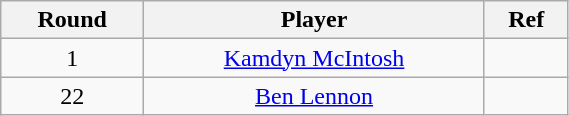<table class="wikitable" style="text-align:center; font-size:100%; width:30%;">
<tr>
<th>Round</th>
<th>Player</th>
<th>Ref</th>
</tr>
<tr>
<td>1</td>
<td><a href='#'>Kamdyn McIntosh</a></td>
<td></td>
</tr>
<tr>
<td>22</td>
<td><a href='#'>Ben Lennon</a></td>
<td></td>
</tr>
</table>
